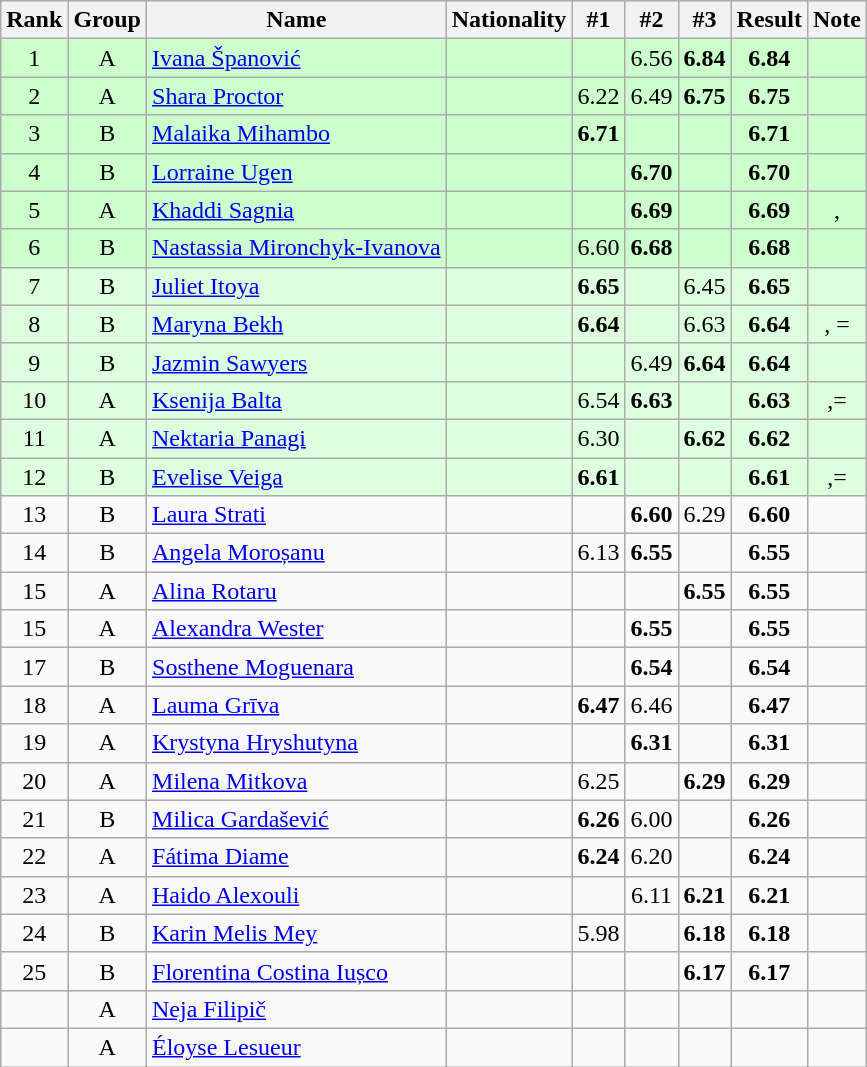<table class="wikitable sortable" style="text-align:center">
<tr>
<th>Rank</th>
<th>Group</th>
<th>Name</th>
<th>Nationality</th>
<th>#1</th>
<th>#2</th>
<th>#3</th>
<th>Result</th>
<th>Note</th>
</tr>
<tr bgcolor=ccffcc>
<td>1</td>
<td>A</td>
<td align=left><a href='#'>Ivana Španović</a></td>
<td align=left></td>
<td></td>
<td>6.56</td>
<td><strong>6.84</strong></td>
<td><strong>6.84</strong></td>
<td></td>
</tr>
<tr bgcolor=ccffcc>
<td>2</td>
<td>A</td>
<td align=left><a href='#'>Shara Proctor</a></td>
<td align=left></td>
<td>6.22</td>
<td>6.49</td>
<td><strong>6.75</strong></td>
<td><strong>6.75</strong></td>
<td></td>
</tr>
<tr bgcolor=ccffcc>
<td>3</td>
<td>B</td>
<td align=left><a href='#'>Malaika Mihambo</a></td>
<td align=left></td>
<td><strong>6.71</strong></td>
<td></td>
<td></td>
<td><strong>6.71</strong></td>
<td></td>
</tr>
<tr bgcolor=ccffcc>
<td>4</td>
<td>B</td>
<td align=left><a href='#'>Lorraine Ugen</a></td>
<td align=left></td>
<td></td>
<td><strong>6.70</strong></td>
<td></td>
<td><strong>6.70</strong></td>
<td></td>
</tr>
<tr bgcolor=ccffcc>
<td>5</td>
<td>A</td>
<td align=left><a href='#'>Khaddi Sagnia</a></td>
<td align=left></td>
<td></td>
<td><strong>6.69</strong></td>
<td></td>
<td><strong>6.69</strong></td>
<td>, </td>
</tr>
<tr bgcolor=ccffcc>
<td>6</td>
<td>B</td>
<td align=left><a href='#'>Nastassia Mironchyk-Ivanova</a></td>
<td align=left></td>
<td>6.60</td>
<td><strong>6.68</strong></td>
<td></td>
<td><strong>6.68</strong></td>
<td></td>
</tr>
<tr bgcolor=ddffdd>
<td>7</td>
<td>B</td>
<td align=left><a href='#'>Juliet Itoya</a></td>
<td align=left></td>
<td><strong>6.65</strong></td>
<td></td>
<td>6.45</td>
<td><strong>6.65</strong></td>
<td></td>
</tr>
<tr bgcolor=ddffdd>
<td>8</td>
<td>B</td>
<td align=left><a href='#'>Maryna Bekh</a></td>
<td align=left></td>
<td><strong>6.64</strong></td>
<td></td>
<td>6.63</td>
<td><strong>6.64</strong></td>
<td>, =</td>
</tr>
<tr bgcolor=ddffdd>
<td>9</td>
<td>B</td>
<td align=left><a href='#'>Jazmin Sawyers</a></td>
<td align=left></td>
<td></td>
<td>6.49</td>
<td><strong>6.64</strong></td>
<td><strong>6.64</strong></td>
<td></td>
</tr>
<tr bgcolor=ddffdd>
<td>10</td>
<td>A</td>
<td align=left><a href='#'>Ksenija Balta</a></td>
<td align=left></td>
<td>6.54</td>
<td><strong>6.63</strong></td>
<td></td>
<td><strong>6.63</strong></td>
<td>,=</td>
</tr>
<tr bgcolor=ddffdd>
<td>11</td>
<td>A</td>
<td align=left><a href='#'>Nektaria Panagi</a></td>
<td align=left></td>
<td>6.30</td>
<td></td>
<td><strong>6.62</strong></td>
<td><strong>6.62</strong></td>
<td></td>
</tr>
<tr bgcolor=ddffdd>
<td>12</td>
<td>B</td>
<td align=left><a href='#'>Evelise Veiga</a></td>
<td align=left></td>
<td><strong>6.61</strong></td>
<td></td>
<td></td>
<td><strong>6.61</strong></td>
<td>,=</td>
</tr>
<tr>
<td>13</td>
<td>B</td>
<td align=left><a href='#'>Laura Strati</a></td>
<td align=left></td>
<td></td>
<td><strong>6.60</strong></td>
<td>6.29</td>
<td><strong>6.60</strong></td>
<td></td>
</tr>
<tr>
<td>14</td>
<td>B</td>
<td align=left><a href='#'>Angela Moroșanu</a></td>
<td align=left></td>
<td>6.13</td>
<td><strong>6.55</strong></td>
<td></td>
<td><strong>6.55</strong></td>
<td></td>
</tr>
<tr>
<td>15</td>
<td>A</td>
<td align=left><a href='#'>Alina Rotaru</a></td>
<td align=left></td>
<td></td>
<td></td>
<td><strong>6.55</strong></td>
<td><strong>6.55</strong></td>
<td></td>
</tr>
<tr>
<td>15</td>
<td>A</td>
<td align=left><a href='#'>Alexandra Wester</a></td>
<td align=left></td>
<td></td>
<td><strong>6.55</strong></td>
<td></td>
<td><strong>6.55</strong></td>
<td></td>
</tr>
<tr>
<td>17</td>
<td>B</td>
<td align=left><a href='#'>Sosthene Moguenara</a></td>
<td align=left></td>
<td></td>
<td><strong>6.54</strong></td>
<td></td>
<td><strong>6.54</strong></td>
<td></td>
</tr>
<tr>
<td>18</td>
<td>A</td>
<td align=left><a href='#'>Lauma Grīva</a></td>
<td align=left></td>
<td><strong>6.47</strong></td>
<td>6.46</td>
<td></td>
<td><strong>6.47</strong></td>
<td></td>
</tr>
<tr>
<td>19</td>
<td>A</td>
<td align=left><a href='#'>Krystyna Hryshutyna</a></td>
<td align=left></td>
<td></td>
<td><strong>6.31</strong></td>
<td></td>
<td><strong>6.31</strong></td>
<td></td>
</tr>
<tr>
<td>20</td>
<td>A</td>
<td align=left><a href='#'>Milena Mitkova</a></td>
<td align=left></td>
<td>6.25</td>
<td></td>
<td><strong>6.29</strong></td>
<td><strong>6.29</strong></td>
<td></td>
</tr>
<tr>
<td>21</td>
<td>B</td>
<td align=left><a href='#'>Milica Gardašević</a></td>
<td align=left></td>
<td><strong>6.26</strong></td>
<td>6.00</td>
<td></td>
<td><strong>6.26</strong></td>
<td></td>
</tr>
<tr>
<td>22</td>
<td>A</td>
<td align=left><a href='#'>Fátima Diame</a></td>
<td align=left></td>
<td><strong>6.24</strong></td>
<td>6.20</td>
<td></td>
<td><strong>6.24</strong></td>
<td></td>
</tr>
<tr>
<td>23</td>
<td>A</td>
<td align=left><a href='#'>Haido Alexouli</a></td>
<td align=left></td>
<td></td>
<td>6.11</td>
<td><strong>6.21</strong></td>
<td><strong>6.21</strong></td>
<td></td>
</tr>
<tr>
<td>24</td>
<td>B</td>
<td align=left><a href='#'>Karin Melis Mey</a></td>
<td align=left></td>
<td>5.98</td>
<td></td>
<td><strong>6.18</strong></td>
<td><strong>6.18</strong></td>
<td></td>
</tr>
<tr>
<td>25</td>
<td>B</td>
<td align=left><a href='#'>Florentina Costina Iușco</a></td>
<td align=left></td>
<td></td>
<td></td>
<td><strong>6.17</strong></td>
<td><strong>6.17</strong></td>
<td></td>
</tr>
<tr>
<td></td>
<td>A</td>
<td align=left><a href='#'>Neja Filipič</a></td>
<td align=left></td>
<td></td>
<td></td>
<td></td>
<td><strong></strong></td>
<td></td>
</tr>
<tr>
<td></td>
<td>A</td>
<td align=left><a href='#'>Éloyse Lesueur</a></td>
<td align=left></td>
<td></td>
<td></td>
<td></td>
<td><strong></strong></td>
<td></td>
</tr>
</table>
